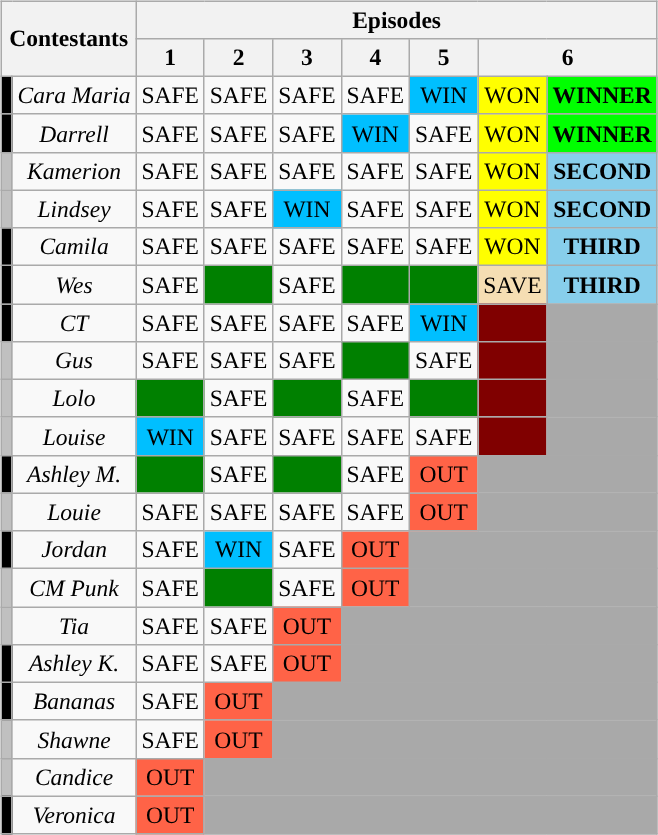<table>
<tr valign="top">
<td><br><table class="wikitable" style="text-align:center; font-size:98%">
<tr>
<th rowspan=2 colspan=2>Contestants</th>
<th colspan=7>Episodes</th>
</tr>
<tr>
<th>1</th>
<th>2</th>
<th>3</th>
<th>4</th>
<th>5</th>
<th colspan=2>6</th>
</tr>
<tr>
<td bgcolor="black"></td>
<td nowrap><em>Cara Maria</em></td>
<td>SAFE</td>
<td>SAFE</td>
<td>SAFE</td>
<td>SAFE</td>
<td bgcolor="deepskyblue">WIN</td>
<td bgcolor="yellow">WON</td>
<td bgcolor="lime"><strong>WINNER</strong></td>
</tr>
<tr>
<td bgcolor="black"></td>
<td><em>Darrell</em></td>
<td>SAFE</td>
<td>SAFE</td>
<td>SAFE</td>
<td bgcolor="deepskyblue">WIN</td>
<td>SAFE</td>
<td bgcolor="yellow">WON</td>
<td bgcolor="lime"><strong>WINNER</strong></td>
</tr>
<tr>
<td bgcolor="silver"></td>
<td><em>Kamerion</em></td>
<td>SAFE</td>
<td>SAFE</td>
<td>SAFE</td>
<td>SAFE</td>
<td>SAFE</td>
<td bgcolor="yellow">WON</td>
<td bgcolor="skyblue"><strong>SECOND</strong></td>
</tr>
<tr>
<td bgcolor="silver"></td>
<td><em>Lindsey</em></td>
<td>SAFE</td>
<td>SAFE</td>
<td bgcolor="deepskyblue">WIN</td>
<td>SAFE</td>
<td>SAFE</td>
<td bgcolor="yellow">WON</td>
<td bgcolor="skyblue"><strong>SECOND</strong></td>
</tr>
<tr>
<td bgcolor="black"></td>
<td><em>Camila</em></td>
<td>SAFE</td>
<td>SAFE</td>
<td>SAFE</td>
<td>SAFE</td>
<td>SAFE</td>
<td bgcolor="yellow">WON</td>
<td bgcolor="skyblue"><strong>THIRD</strong></td>
</tr>
<tr>
<td bgcolor="black"></td>
<td><em>Wes</em></td>
<td>SAFE</td>
<td bgcolor="green"></td>
<td>SAFE</td>
<td bgcolor="green"></td>
<td bgcolor="green"></td>
<td bgcolor="wheat">SAVE</td>
<td bgcolor="skyblue"><strong>THIRD</strong></td>
</tr>
<tr>
<td bgcolor="black"></td>
<td><em>CT</em></td>
<td>SAFE</td>
<td>SAFE</td>
<td>SAFE</td>
<td>SAFE</td>
<td bgcolor="deepskyblue">WIN</td>
<td bgcolor="maroon"></td>
<td bgcolor="darkgrey" colspan=1></td>
</tr>
<tr>
<td bgcolor="silver"></td>
<td><em>Gus</em></td>
<td>SAFE</td>
<td>SAFE</td>
<td>SAFE</td>
<td bgcolor="green"></td>
<td>SAFE</td>
<td bgcolor="maroon"></td>
<td bgcolor="darkgrey" colspan=1></td>
</tr>
<tr>
<td bgcolor="silver"></td>
<td><em>Lolo</em></td>
<td bgcolor="green"></td>
<td>SAFE</td>
<td bgcolor="green"></td>
<td>SAFE</td>
<td bgcolor="green"></td>
<td bgcolor="maroon"></td>
<td bgcolor="darkgrey" colspan=1></td>
</tr>
<tr>
<td bgcolor="silver"></td>
<td><em>Louise</em></td>
<td bgcolor="deepskyblue">WIN</td>
<td>SAFE</td>
<td>SAFE</td>
<td>SAFE</td>
<td>SAFE</td>
<td bgcolor="maroon"></td>
<td bgcolor="darkgrey" colspan=1></td>
</tr>
<tr>
<td bgcolor="black"></td>
<td><em>Ashley M.</em></td>
<td bgcolor="green"></td>
<td>SAFE</td>
<td bgcolor="green"></td>
<td>SAFE</td>
<td bgcolor="tomato">OUT</td>
<td bgcolor="darkgrey" colspan=2></td>
</tr>
<tr>
<td bgcolor="silver"></td>
<td><em>Louie</em></td>
<td>SAFE</td>
<td>SAFE</td>
<td>SAFE</td>
<td>SAFE</td>
<td bgcolor="tomato">OUT</td>
<td bgcolor="darkgrey" colspan=2></td>
</tr>
<tr>
<td bgcolor="black"></td>
<td><em>Jordan</em></td>
<td>SAFE</td>
<td bgcolor="deepskyblue">WIN</td>
<td>SAFE</td>
<td bgcolor="tomato">OUT</td>
<td bgcolor="darkgrey" colspan=3></td>
</tr>
<tr>
<td bgcolor="silver"></td>
<td><em>CM Punk</em></td>
<td>SAFE</td>
<td bgcolor="green"></td>
<td>SAFE</td>
<td bgcolor="tomato">OUT</td>
<td bgcolor="darkgrey" colspan=3></td>
</tr>
<tr>
<td bgcolor="silver"></td>
<td><em>Tia</em></td>
<td>SAFE</td>
<td>SAFE</td>
<td bgcolor="tomato">OUT</td>
<td bgcolor="darkgrey" colspan=4></td>
</tr>
<tr>
<td bgcolor="black"></td>
<td><em>Ashley K.</em></td>
<td>SAFE</td>
<td>SAFE</td>
<td bgcolor="tomato">OUT</td>
<td bgcolor="darkgrey" colspan=4></td>
</tr>
<tr>
<td bgcolor="black"></td>
<td><em>Bananas</em></td>
<td>SAFE</td>
<td bgcolor="tomato">OUT</td>
<td bgcolor="darkgrey" colspan=5></td>
</tr>
<tr>
<td bgcolor="silver"></td>
<td><em>Shawne</em></td>
<td>SAFE</td>
<td bgcolor="tomato">OUT</td>
<td bgcolor="darkgrey" colspan=5></td>
</tr>
<tr>
<td bgcolor="silver"></td>
<td><em>Candice</em></td>
<td bgcolor="tomato">OUT</td>
<td bgcolor="darkgrey" colspan=6></td>
</tr>
<tr>
<td bgcolor="black"></td>
<td><em>Veronica</em></td>
<td bgcolor="tomato">OUT</td>
<td bgcolor="darkgrey" colspan=6></td>
</tr>
</table>
</td>
</tr>
</table>
